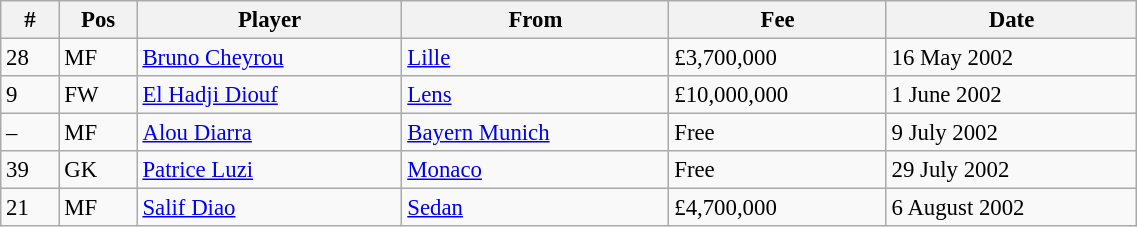<table class="wikitable" style="width:60%; text-align:center; font-size:95%; text-align:left;">
<tr>
<th>#</th>
<th>Pos</th>
<th>Player</th>
<th>From</th>
<th>Fee</th>
<th>Date</th>
</tr>
<tr>
<td>28</td>
<td>MF</td>
<td> <a href='#'>Bruno Cheyrou</a></td>
<td> <a href='#'>Lille</a></td>
<td>£3,700,000</td>
<td>16 May 2002</td>
</tr>
<tr>
<td>9</td>
<td>FW</td>
<td> <a href='#'>El Hadji Diouf</a></td>
<td> <a href='#'>Lens</a></td>
<td>£10,000,000</td>
<td>1 June 2002</td>
</tr>
<tr>
<td>–</td>
<td>MF</td>
<td> <a href='#'>Alou Diarra</a></td>
<td> <a href='#'>Bayern Munich</a></td>
<td>Free</td>
<td>9 July 2002</td>
</tr>
<tr>
<td>39</td>
<td>GK</td>
<td> <a href='#'>Patrice Luzi</a></td>
<td> <a href='#'>Monaco</a></td>
<td>Free</td>
<td>29 July 2002</td>
</tr>
<tr>
<td>21</td>
<td>MF</td>
<td> <a href='#'>Salif Diao</a></td>
<td> <a href='#'>Sedan</a></td>
<td>£4,700,000</td>
<td>6 August 2002</td>
</tr>
</table>
